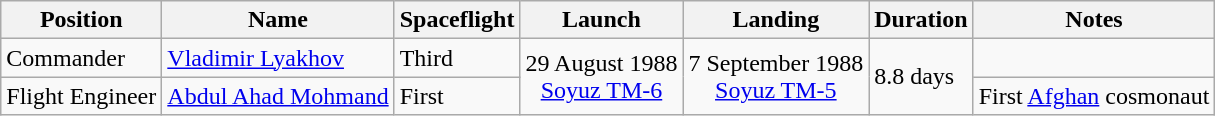<table class="wikitable">
<tr>
<th>Position</th>
<th>Name</th>
<th>Spaceflight</th>
<th>Launch</th>
<th>Landing</th>
<th>Duration</th>
<th>Notes</th>
</tr>
<tr>
<td>Commander</td>
<td> <a href='#'>Vladimir Lyakhov</a></td>
<td>Third</td>
<td style="text-align:center;" rowspan="2">29 August 1988 <br> <a href='#'>Soyuz TM-6</a></td>
<td style="text-align:center;" rowspan="2">7 September 1988 <br> <a href='#'>Soyuz TM-5</a></td>
<td rowspan="2">8.8 days</td>
<td></td>
</tr>
<tr>
<td>Flight Engineer</td>
<td> <a href='#'>Abdul Ahad Mohmand</a></td>
<td>First</td>
<td>First <a href='#'>Afghan</a> cosmonaut</td>
</tr>
</table>
